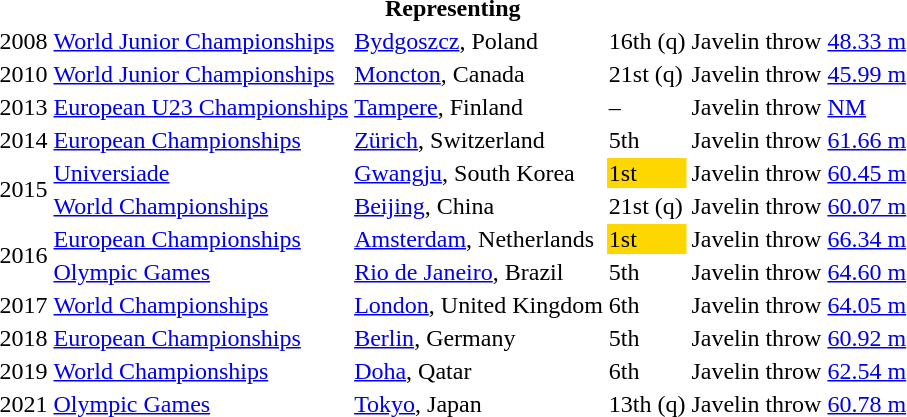<table>
<tr>
<th colspan="6">Representing </th>
</tr>
<tr>
<td>2008</td>
<td><a href='#'>World Junior Championships</a></td>
<td><a href='#'>Bydgoszcz</a>, Poland</td>
<td>16th (q)</td>
<td>Javelin throw</td>
<td><a href='#'>48.33 m</a></td>
</tr>
<tr>
<td>2010</td>
<td><a href='#'>World Junior Championships</a></td>
<td><a href='#'>Moncton</a>, Canada</td>
<td>21st (q)</td>
<td>Javelin throw</td>
<td><a href='#'>45.99 m</a></td>
</tr>
<tr>
<td>2013</td>
<td><a href='#'>European U23 Championships</a></td>
<td><a href='#'>Tampere</a>, Finland</td>
<td>–</td>
<td>Javelin throw</td>
<td><a href='#'>NM</a></td>
</tr>
<tr>
<td>2014</td>
<td><a href='#'>European Championships</a></td>
<td><a href='#'>Zürich</a>, Switzerland</td>
<td>5th</td>
<td>Javelin throw</td>
<td><a href='#'>61.66 m</a></td>
</tr>
<tr>
<td rowspan=2>2015</td>
<td><a href='#'>Universiade</a></td>
<td><a href='#'>Gwangju</a>, South Korea</td>
<td bgcolor=gold>1st</td>
<td>Javelin throw</td>
<td><a href='#'>60.45 m</a></td>
</tr>
<tr>
<td><a href='#'>World Championships</a></td>
<td><a href='#'>Beijing</a>, China</td>
<td>21st (q)</td>
<td>Javelin throw</td>
<td><a href='#'>60.07 m</a></td>
</tr>
<tr>
<td rowspan=2>2016</td>
<td><a href='#'>European Championships</a></td>
<td><a href='#'>Amsterdam</a>, Netherlands</td>
<td bgcolor=gold>1st</td>
<td>Javelin throw</td>
<td><a href='#'>66.34 m</a></td>
</tr>
<tr>
<td><a href='#'>Olympic Games</a></td>
<td><a href='#'>Rio de Janeiro</a>, Brazil</td>
<td>5th</td>
<td>Javelin throw</td>
<td><a href='#'>64.60 m</a></td>
</tr>
<tr>
<td>2017</td>
<td><a href='#'>World Championships</a></td>
<td><a href='#'>London</a>, United Kingdom</td>
<td>6th</td>
<td>Javelin throw</td>
<td><a href='#'>64.05 m</a></td>
</tr>
<tr>
<td>2018</td>
<td><a href='#'>European Championships</a></td>
<td><a href='#'>Berlin</a>, Germany</td>
<td>5th</td>
<td>Javelin throw</td>
<td><a href='#'>60.92 m</a></td>
</tr>
<tr>
<td>2019</td>
<td><a href='#'>World Championships</a></td>
<td><a href='#'>Doha</a>, Qatar</td>
<td>6th</td>
<td>Javelin throw</td>
<td><a href='#'>62.54 m</a></td>
</tr>
<tr>
<td>2021</td>
<td><a href='#'>Olympic Games</a></td>
<td><a href='#'>Tokyo</a>, Japan</td>
<td>13th (q)</td>
<td>Javelin throw</td>
<td><a href='#'>60.78 m</a></td>
</tr>
</table>
